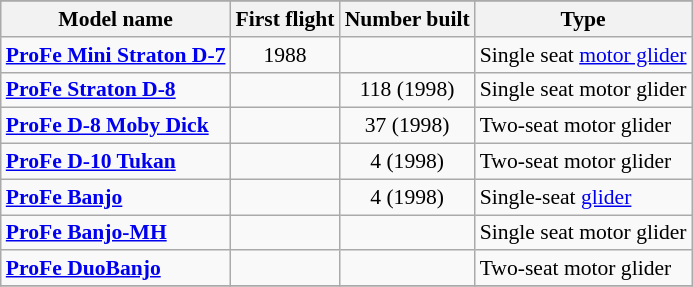<table class="wikitable" align=center style="font-size:90%;">
<tr>
</tr>
<tr style="background:#efefef;">
<th>Model name</th>
<th>First flight</th>
<th>Number built</th>
<th>Type</th>
</tr>
<tr>
<td align=left><strong><a href='#'>ProFe Mini Straton D-7</a></strong></td>
<td align=center>1988</td>
<td align=center></td>
<td align=left>Single seat <a href='#'>motor glider</a></td>
</tr>
<tr>
<td align=left><strong><a href='#'>ProFe Straton D-8</a></strong></td>
<td align=center></td>
<td align=center>118 (1998)</td>
<td align=left>Single seat motor glider</td>
</tr>
<tr>
<td align=left><strong><a href='#'>ProFe D-8 Moby Dick</a></strong></td>
<td align=center></td>
<td align=center>37 (1998)</td>
<td align=left>Two-seat motor glider</td>
</tr>
<tr>
<td align=left><strong><a href='#'>ProFe D-10 Tukan</a></strong></td>
<td align=center></td>
<td align=center>4 (1998)</td>
<td align=left>Two-seat motor glider</td>
</tr>
<tr>
<td align=left><strong><a href='#'>ProFe Banjo</a></strong></td>
<td align=center></td>
<td align=center>4 (1998)</td>
<td align=left>Single-seat <a href='#'>glider</a></td>
</tr>
<tr>
<td align=left><strong><a href='#'>ProFe Banjo-MH</a></strong></td>
<td align=center></td>
<td align=center></td>
<td align=left>Single seat motor glider</td>
</tr>
<tr>
<td align=left><strong><a href='#'>ProFe DuoBanjo</a></strong></td>
<td align=center></td>
<td align=center></td>
<td align=left>Two-seat motor glider</td>
</tr>
<tr>
</tr>
</table>
